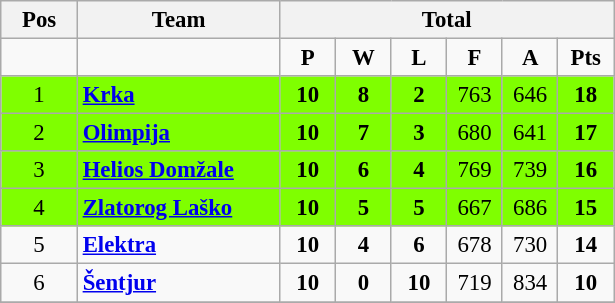<table class=wikitable style="text-align: center; font-size:95%">
<tr>
<th width="44">Pos</th>
<th width="128">Team</th>
<th colspan=7>Total</th>
</tr>
<tr>
<td></td>
<td></td>
<td width="30"><strong>P</strong></td>
<td width="30"><strong>W</strong></td>
<td width="30"><strong>L</strong></td>
<td width="30"><strong>F</strong></td>
<td width="30"><strong>A</strong></td>
<td width="30"><strong>Pts</strong></td>
</tr>
<tr bgcolor="#7fff00">
<td>1</td>
<td align="left"><strong><a href='#'>Krka</a></strong></td>
<td><strong>10</strong></td>
<td><strong>8</strong></td>
<td><strong>2</strong></td>
<td>763</td>
<td>646</td>
<td><strong>18</strong></td>
</tr>
<tr bgcolor="#7fff00">
<td>2</td>
<td align="left"><strong><a href='#'>Olimpija</a></strong></td>
<td><strong>10</strong></td>
<td><strong>7</strong></td>
<td><strong>3</strong></td>
<td>680</td>
<td>641</td>
<td><strong>17</strong></td>
</tr>
<tr bgcolor="#7fff00">
<td>3</td>
<td align="left"><strong><a href='#'>Helios Domžale</a></strong></td>
<td><strong>10</strong></td>
<td><strong>6</strong></td>
<td><strong>4</strong></td>
<td>769</td>
<td>739</td>
<td><strong>16</strong></td>
</tr>
<tr bgcolor="#7fff00">
<td>4</td>
<td align="left"><strong><a href='#'>Zlatorog Laško</a></strong></td>
<td><strong>10</strong></td>
<td><strong>5</strong></td>
<td><strong>5</strong></td>
<td>667</td>
<td>686</td>
<td><strong>15</strong></td>
</tr>
<tr>
<td>5</td>
<td align="left"><strong><a href='#'>Elektra</a></strong></td>
<td><strong>10</strong></td>
<td><strong>4</strong></td>
<td><strong>6</strong></td>
<td>678</td>
<td>730</td>
<td><strong>14</strong></td>
</tr>
<tr>
<td>6</td>
<td align="left"><strong><a href='#'>Šentjur</a></strong></td>
<td><strong>10</strong></td>
<td><strong>0</strong></td>
<td><strong>10</strong></td>
<td>719</td>
<td>834</td>
<td><strong>10</strong></td>
</tr>
<tr>
</tr>
</table>
